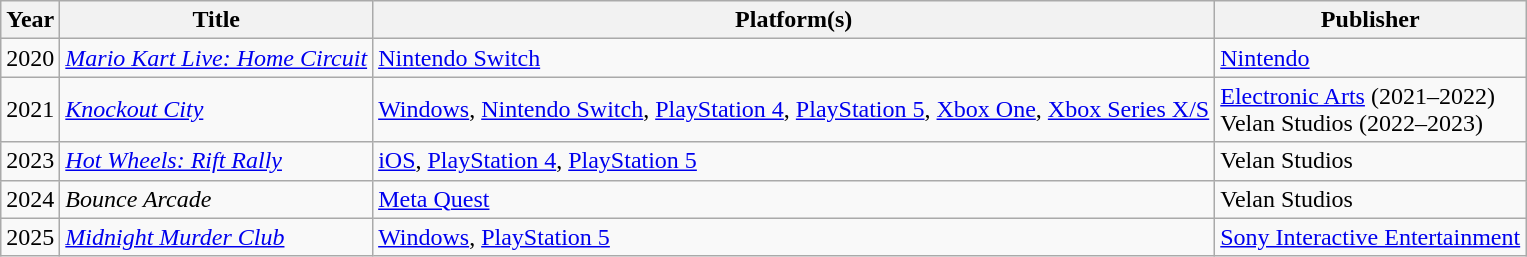<table class="wikitable sortable">
<tr>
<th>Year</th>
<th>Title</th>
<th>Platform(s)</th>
<th>Publisher</th>
</tr>
<tr>
<td>2020</td>
<td><em><a href='#'>Mario Kart Live: Home Circuit</a></em></td>
<td><a href='#'>Nintendo Switch</a></td>
<td><a href='#'>Nintendo</a></td>
</tr>
<tr>
<td>2021</td>
<td><em><a href='#'>Knockout City</a></em></td>
<td><a href='#'>Windows</a>, <a href='#'>Nintendo Switch</a>, <a href='#'>PlayStation 4</a>, <a href='#'>PlayStation 5</a>, <a href='#'>Xbox One</a>, <a href='#'>Xbox Series X/S</a></td>
<td><a href='#'>Electronic Arts</a> (2021–2022)<br>Velan Studios (2022–2023)</td>
</tr>
<tr>
<td>2023</td>
<td><em><a href='#'>Hot Wheels: Rift Rally</a></em></td>
<td><a href='#'>iOS</a>, <a href='#'>PlayStation 4</a>, <a href='#'>PlayStation 5</a></td>
<td>Velan Studios</td>
</tr>
<tr>
<td>2024</td>
<td><em>Bounce Arcade</em></td>
<td><a href='#'>Meta Quest</a></td>
<td>Velan Studios</td>
</tr>
<tr>
<td>2025</td>
<td><em><a href='#'>Midnight Murder Club</a></em></td>
<td><a href='#'>Windows</a>, <a href='#'>PlayStation 5</a></td>
<td><a href='#'>Sony Interactive Entertainment</a></td>
</tr>
</table>
